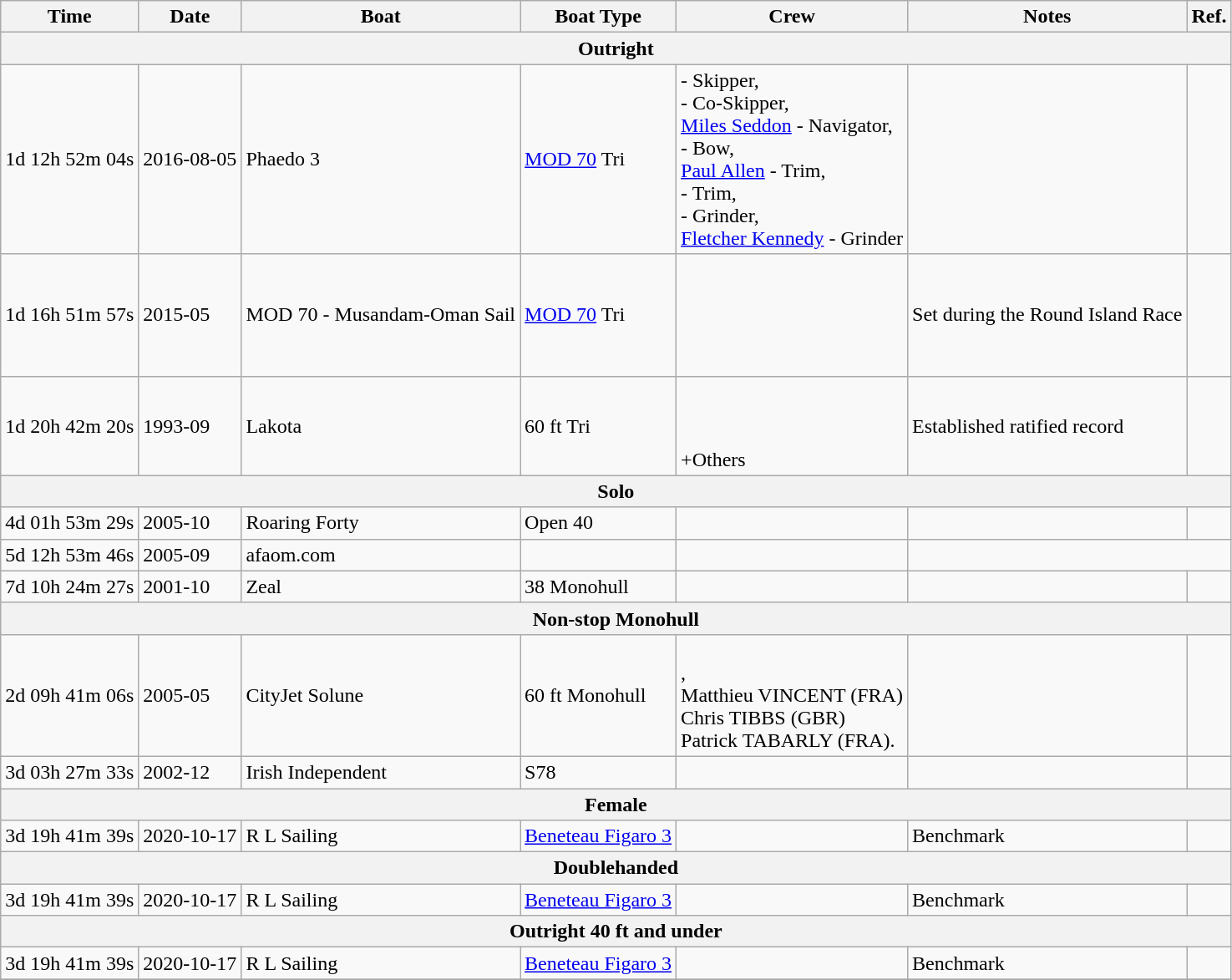<table class="wikitable sortable">
<tr>
<th>Time</th>
<th>Date</th>
<th>Boat</th>
<th>Boat Type</th>
<th>Crew</th>
<th>Notes</th>
<th>Ref.</th>
</tr>
<tr>
<th colspan=7>Outright</th>
</tr>
<tr>
<td>1d 12h 52m 04s</td>
<td>2016-08-05</td>
<td>Phaedo 3</td>
<td><a href='#'>MOD 70</a> Tri</td>
<td> - Skipper,<br> - Co-Skipper,<br><a href='#'>Miles Seddon</a> - Navigator,<br> - Bow,<br><a href='#'>Paul Allen</a> - Trim,<br> - Trim,<br> - Grinder,<br><a href='#'>Fletcher Kennedy</a> - Grinder</td>
<td></td>
<td></td>
</tr>
<tr>
<td>1d 16h 51m 57s</td>
<td>2015-05</td>
<td>MOD 70 - Musandam-Oman Sail</td>
<td><a href='#'>MOD 70</a> Tri</td>
<td><br><br><br><br><br></td>
<td>Set during the Round Island Race</td>
<td></td>
</tr>
<tr>
<td>1d 20h 42m 20s</td>
<td>1993-09</td>
<td>Lakota</td>
<td>60 ft Tri</td>
<td><br><br><br>+Others</td>
<td>Established ratified record</td>
<td></td>
</tr>
<tr>
<th colspan=8>Solo</th>
</tr>
<tr>
<td>4d 01h 53m 29s</td>
<td>2005-10</td>
<td>Roaring Forty</td>
<td>Open 40</td>
<td></td>
<td></td>
<td></td>
</tr>
<tr>
<td>5d 12h 53m 46s</td>
<td>2005-09</td>
<td>afaom.com</td>
<td></td>
<td></td>
</tr>
<tr>
<td>7d 10h 24m 27s</td>
<td>2001-10</td>
<td>Zeal</td>
<td>38 Monohull</td>
<td></td>
<td></td>
<td></td>
</tr>
<tr>
<th colspan=7>Non-stop Monohull</th>
</tr>
<tr>
<td>2d 09h 41m 06s</td>
<td>2005-05</td>
<td>CityJet Solune</td>
<td>60 ft Monohull</td>
<td><br>,<br>Matthieu VINCENT (FRA)<br>Chris TIBBS (GBR)<br>Patrick TABARLY (FRA).</td>
<td></td>
<td></td>
</tr>
<tr>
<td>3d 03h 27m 33s</td>
<td>2002-12</td>
<td>Irish Independent</td>
<td>S78</td>
<td></td>
<td></td>
<td></td>
</tr>
<tr>
<th colspan=7>Female</th>
</tr>
<tr>
<td>3d 19h 41m 39s</td>
<td>2020-10-17</td>
<td>R L Sailing</td>
<td><a href='#'>Beneteau Figaro 3</a></td>
<td><br></td>
<td>Benchmark</td>
<td></td>
</tr>
<tr>
<th colspan=7>Doublehanded</th>
</tr>
<tr>
<td>3d 19h 41m 39s</td>
<td>2020-10-17</td>
<td>R L Sailing</td>
<td><a href='#'>Beneteau Figaro 3</a></td>
<td><br></td>
<td>Benchmark</td>
<td></td>
</tr>
<tr>
<th colspan=7>Outright 40 ft and under</th>
</tr>
<tr>
<td>3d 19h 41m 39s</td>
<td>2020-10-17</td>
<td>R L Sailing</td>
<td><a href='#'>Beneteau Figaro 3</a></td>
<td><br></td>
<td>Benchmark</td>
<td></td>
</tr>
<tr>
</tr>
</table>
